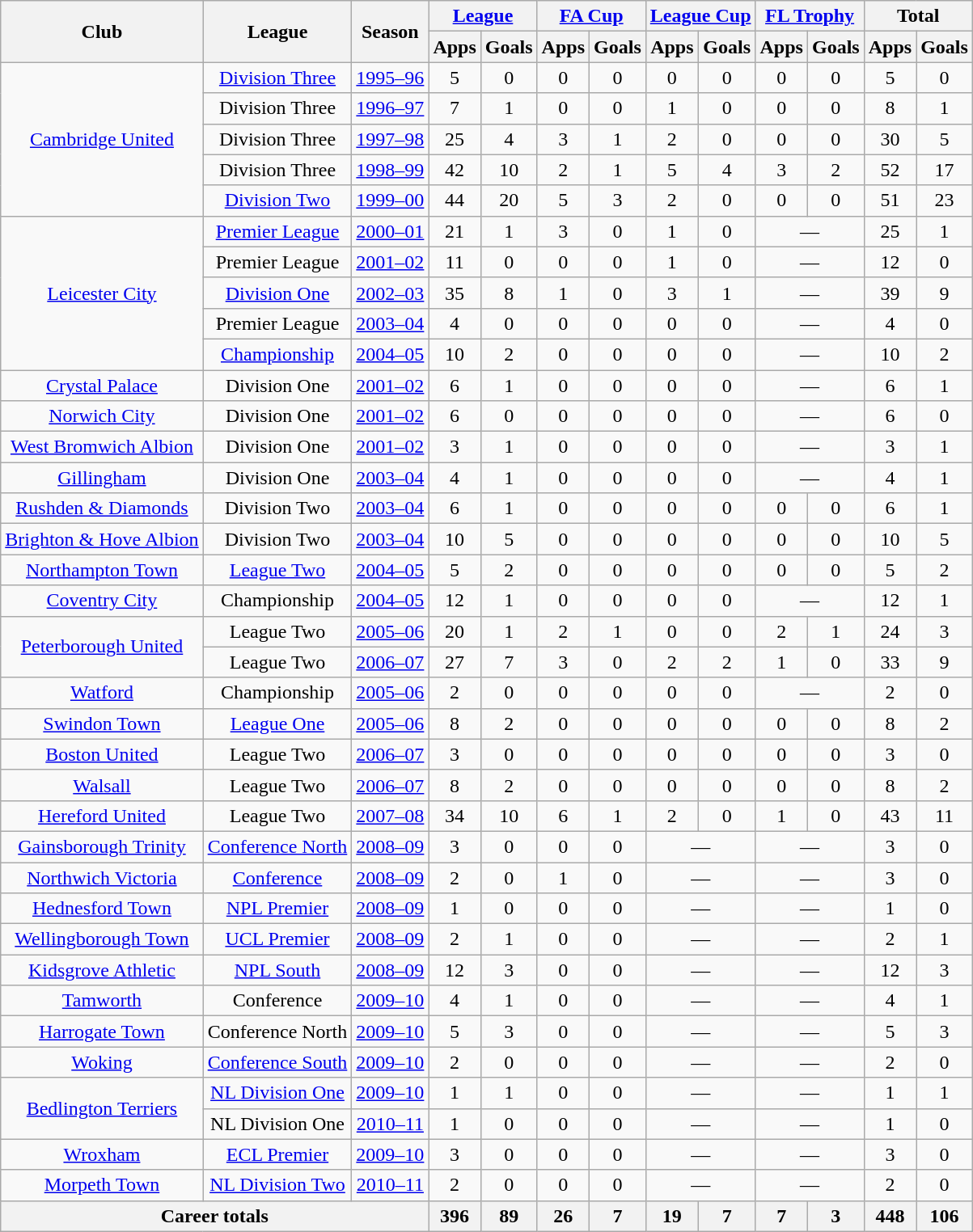<table class="wikitable" style="text-align: center">
<tr>
<th rowspan="2">Club</th>
<th rowspan="2">League</th>
<th rowspan="2">Season</th>
<th colspan="2"><a href='#'>League</a></th>
<th colspan="2"><a href='#'>FA Cup</a></th>
<th colspan="2"><a href='#'>League Cup</a></th>
<th colspan="2"><a href='#'>FL Trophy</a></th>
<th colspan="2">Total</th>
</tr>
<tr>
<th>Apps</th>
<th>Goals</th>
<th>Apps</th>
<th>Goals</th>
<th>Apps</th>
<th>Goals</th>
<th>Apps</th>
<th>Goals</th>
<th>Apps</th>
<th>Goals</th>
</tr>
<tr>
<td rowspan="5"><a href='#'>Cambridge United</a></td>
<td><a href='#'>Division Three</a></td>
<td><a href='#'>1995–96</a></td>
<td>5</td>
<td>0</td>
<td>0</td>
<td>0</td>
<td>0</td>
<td>0</td>
<td>0</td>
<td>0</td>
<td>5</td>
<td>0</td>
</tr>
<tr>
<td>Division Three</td>
<td><a href='#'>1996–97</a></td>
<td>7</td>
<td>1</td>
<td>0</td>
<td>0</td>
<td>1</td>
<td>0</td>
<td>0</td>
<td>0</td>
<td>8</td>
<td>1</td>
</tr>
<tr>
<td>Division Three</td>
<td><a href='#'>1997–98</a></td>
<td>25</td>
<td>4</td>
<td>3</td>
<td>1</td>
<td>2</td>
<td>0</td>
<td>0</td>
<td>0</td>
<td>30</td>
<td>5</td>
</tr>
<tr>
<td>Division Three</td>
<td><a href='#'>1998–99</a></td>
<td>42</td>
<td>10</td>
<td>2</td>
<td>1</td>
<td>5</td>
<td>4</td>
<td>3</td>
<td>2</td>
<td>52</td>
<td>17</td>
</tr>
<tr>
<td><a href='#'>Division Two</a></td>
<td><a href='#'>1999–00</a></td>
<td>44</td>
<td>20</td>
<td>5</td>
<td>3</td>
<td>2</td>
<td>0</td>
<td>0</td>
<td>0</td>
<td>51</td>
<td>23</td>
</tr>
<tr>
<td rowspan="5"><a href='#'>Leicester City</a></td>
<td><a href='#'>Premier League</a></td>
<td><a href='#'>2000–01</a></td>
<td>21</td>
<td>1</td>
<td>3</td>
<td>0</td>
<td>1</td>
<td>0</td>
<td colspan="2">—</td>
<td>25</td>
<td>1</td>
</tr>
<tr>
<td>Premier League</td>
<td><a href='#'>2001–02</a></td>
<td>11</td>
<td>0</td>
<td>0</td>
<td>0</td>
<td>1</td>
<td>0</td>
<td colspan="2">—</td>
<td>12</td>
<td>0</td>
</tr>
<tr>
<td><a href='#'>Division One</a></td>
<td><a href='#'>2002–03</a></td>
<td>35</td>
<td>8</td>
<td>1</td>
<td>0</td>
<td>3</td>
<td>1</td>
<td colspan="2">—</td>
<td>39</td>
<td>9</td>
</tr>
<tr>
<td>Premier League</td>
<td><a href='#'>2003–04</a></td>
<td>4</td>
<td>0</td>
<td>0</td>
<td>0</td>
<td>0</td>
<td>0</td>
<td colspan="2">—</td>
<td>4</td>
<td>0</td>
</tr>
<tr>
<td><a href='#'>Championship</a></td>
<td><a href='#'>2004–05</a></td>
<td>10</td>
<td>2</td>
<td>0</td>
<td>0</td>
<td>0</td>
<td>0</td>
<td colspan="2">—</td>
<td>10</td>
<td>2</td>
</tr>
<tr>
<td rowspan="1"><a href='#'>Crystal Palace</a></td>
<td>Division One</td>
<td><a href='#'>2001–02</a></td>
<td>6</td>
<td>1</td>
<td>0</td>
<td>0</td>
<td>0</td>
<td>0</td>
<td colspan="2">—</td>
<td>6</td>
<td>1</td>
</tr>
<tr>
<td rowspan="1"><a href='#'>Norwich City</a></td>
<td>Division One</td>
<td><a href='#'>2001–02</a></td>
<td>6</td>
<td>0</td>
<td>0</td>
<td>0</td>
<td>0</td>
<td>0</td>
<td colspan="2">—</td>
<td>6</td>
<td>0</td>
</tr>
<tr>
<td rowspan="1"><a href='#'>West Bromwich Albion</a></td>
<td>Division One</td>
<td><a href='#'>2001–02</a></td>
<td>3</td>
<td>1</td>
<td>0</td>
<td>0</td>
<td>0</td>
<td>0</td>
<td colspan="2">—</td>
<td>3</td>
<td>1</td>
</tr>
<tr>
<td rowspan="1"><a href='#'>Gillingham</a></td>
<td>Division One</td>
<td><a href='#'>2003–04</a></td>
<td>4</td>
<td>1</td>
<td>0</td>
<td>0</td>
<td>0</td>
<td>0</td>
<td colspan="2">—</td>
<td>4</td>
<td>1</td>
</tr>
<tr>
<td rowspan="1"><a href='#'>Rushden & Diamonds</a></td>
<td>Division Two</td>
<td><a href='#'>2003–04</a></td>
<td>6</td>
<td>1</td>
<td>0</td>
<td>0</td>
<td>0</td>
<td>0</td>
<td>0</td>
<td>0</td>
<td>6</td>
<td>1</td>
</tr>
<tr>
<td rowspan="1"><a href='#'>Brighton & Hove Albion</a></td>
<td>Division Two</td>
<td><a href='#'>2003–04</a></td>
<td>10</td>
<td>5</td>
<td>0</td>
<td>0</td>
<td>0</td>
<td>0</td>
<td>0</td>
<td>0</td>
<td>10</td>
<td>5</td>
</tr>
<tr>
<td rowspan="1"><a href='#'>Northampton Town</a></td>
<td><a href='#'>League Two</a></td>
<td><a href='#'>2004–05</a></td>
<td>5</td>
<td>2</td>
<td>0</td>
<td>0</td>
<td>0</td>
<td>0</td>
<td>0</td>
<td>0</td>
<td>5</td>
<td>2</td>
</tr>
<tr>
<td rowspan="1"><a href='#'>Coventry City</a></td>
<td>Championship</td>
<td><a href='#'>2004–05</a></td>
<td>12</td>
<td>1</td>
<td>0</td>
<td>0</td>
<td>0</td>
<td>0</td>
<td colspan="2">—</td>
<td>12</td>
<td>1</td>
</tr>
<tr>
<td rowspan="2"><a href='#'>Peterborough United</a></td>
<td>League Two</td>
<td><a href='#'>2005–06</a></td>
<td>20</td>
<td>1</td>
<td>2</td>
<td>1</td>
<td>0</td>
<td>0</td>
<td>2</td>
<td>1</td>
<td>24</td>
<td>3</td>
</tr>
<tr>
<td>League Two</td>
<td><a href='#'>2006–07</a></td>
<td>27</td>
<td>7</td>
<td>3</td>
<td>0</td>
<td>2</td>
<td>2</td>
<td>1</td>
<td>0</td>
<td>33</td>
<td>9</td>
</tr>
<tr>
<td rowspan="1"><a href='#'>Watford</a></td>
<td>Championship</td>
<td><a href='#'>2005–06</a></td>
<td>2</td>
<td>0</td>
<td>0</td>
<td>0</td>
<td>0</td>
<td>0</td>
<td colspan="2">—</td>
<td>2</td>
<td>0</td>
</tr>
<tr>
<td rowspan="1"><a href='#'>Swindon Town</a></td>
<td><a href='#'>League One</a></td>
<td><a href='#'>2005–06</a></td>
<td>8</td>
<td>2</td>
<td>0</td>
<td>0</td>
<td>0</td>
<td>0</td>
<td>0</td>
<td>0</td>
<td>8</td>
<td>2</td>
</tr>
<tr>
<td rowspan="1"><a href='#'>Boston United</a></td>
<td>League Two</td>
<td><a href='#'>2006–07</a></td>
<td>3</td>
<td>0</td>
<td>0</td>
<td>0</td>
<td>0</td>
<td>0</td>
<td>0</td>
<td>0</td>
<td>3</td>
<td>0</td>
</tr>
<tr>
<td rowspan="1"><a href='#'>Walsall</a></td>
<td>League Two</td>
<td><a href='#'>2006–07</a></td>
<td>8</td>
<td>2</td>
<td>0</td>
<td>0</td>
<td>0</td>
<td>0</td>
<td>0</td>
<td>0</td>
<td>8</td>
<td>2</td>
</tr>
<tr>
<td rowspan="1"><a href='#'>Hereford United</a></td>
<td>League Two</td>
<td><a href='#'>2007–08</a></td>
<td>34</td>
<td>10</td>
<td>6</td>
<td>1</td>
<td>2</td>
<td>0</td>
<td>1</td>
<td>0</td>
<td>43</td>
<td>11</td>
</tr>
<tr>
<td rowspan="1"><a href='#'>Gainsborough Trinity</a></td>
<td><a href='#'>Conference North</a></td>
<td><a href='#'>2008–09</a></td>
<td>3</td>
<td>0</td>
<td>0</td>
<td>0</td>
<td colspan="2">—</td>
<td colspan="2">—</td>
<td>3</td>
<td>0</td>
</tr>
<tr>
<td rowspan="1"><a href='#'>Northwich Victoria</a></td>
<td><a href='#'>Conference</a></td>
<td><a href='#'>2008–09</a></td>
<td>2</td>
<td>0</td>
<td>1</td>
<td>0</td>
<td colspan="2">—</td>
<td colspan="2">—</td>
<td>3</td>
<td>0</td>
</tr>
<tr>
<td rowspan="1"><a href='#'>Hednesford Town</a></td>
<td><a href='#'>NPL Premier</a></td>
<td><a href='#'>2008–09</a></td>
<td>1</td>
<td>0</td>
<td>0</td>
<td>0</td>
<td colspan="2">—</td>
<td colspan="2">—</td>
<td>1</td>
<td>0</td>
</tr>
<tr>
<td rowspan="1"><a href='#'>Wellingborough Town</a></td>
<td><a href='#'>UCL Premier</a></td>
<td><a href='#'>2008–09</a></td>
<td>2</td>
<td>1</td>
<td>0</td>
<td>0</td>
<td colspan="2">—</td>
<td colspan="2">—</td>
<td>2</td>
<td>1</td>
</tr>
<tr>
<td rowspan="1"><a href='#'>Kidsgrove Athletic</a></td>
<td><a href='#'>NPL South</a></td>
<td><a href='#'>2008–09</a></td>
<td>12</td>
<td>3</td>
<td>0</td>
<td>0</td>
<td colspan="2">—</td>
<td colspan="2">—</td>
<td>12</td>
<td>3</td>
</tr>
<tr>
<td rowspan="1"><a href='#'>Tamworth</a></td>
<td>Conference</td>
<td><a href='#'>2009–10</a></td>
<td>4</td>
<td>1</td>
<td>0</td>
<td>0</td>
<td colspan="2">—</td>
<td colspan="2">—</td>
<td>4</td>
<td>1</td>
</tr>
<tr>
<td rowspan="1"><a href='#'>Harrogate Town</a></td>
<td>Conference North</td>
<td><a href='#'>2009–10</a></td>
<td>5</td>
<td>3</td>
<td>0</td>
<td>0</td>
<td colspan="2">—</td>
<td colspan="2">—</td>
<td>5</td>
<td>3</td>
</tr>
<tr>
<td rowspan="1"><a href='#'>Woking</a></td>
<td><a href='#'>Conference South</a></td>
<td><a href='#'>2009–10</a></td>
<td>2</td>
<td>0</td>
<td>0</td>
<td>0</td>
<td colspan="2">—</td>
<td colspan="2">—</td>
<td>2</td>
<td>0</td>
</tr>
<tr>
<td rowspan="2"><a href='#'>Bedlington Terriers</a></td>
<td><a href='#'>NL Division One</a></td>
<td><a href='#'>2009–10</a></td>
<td>1</td>
<td>1</td>
<td>0</td>
<td>0</td>
<td colspan="2">—</td>
<td colspan="2">—</td>
<td>1</td>
<td>1</td>
</tr>
<tr>
<td>NL Division One</td>
<td><a href='#'>2010–11</a></td>
<td>1</td>
<td>0</td>
<td>0</td>
<td>0</td>
<td colspan="2">—</td>
<td colspan="2">—</td>
<td>1</td>
<td>0</td>
</tr>
<tr>
<td rowspan="1"><a href='#'>Wroxham</a></td>
<td><a href='#'>ECL Premier</a></td>
<td><a href='#'>2009–10</a></td>
<td>3</td>
<td>0</td>
<td>0</td>
<td>0</td>
<td colspan="2">—</td>
<td colspan="2">—</td>
<td>3</td>
<td>0</td>
</tr>
<tr>
<td rowspan="1"><a href='#'>Morpeth Town</a></td>
<td><a href='#'>NL Division Two</a></td>
<td><a href='#'>2010–11</a></td>
<td>2</td>
<td>0</td>
<td>0</td>
<td>0</td>
<td colspan="2">—</td>
<td colspan="2">—</td>
<td>2</td>
<td>0</td>
</tr>
<tr>
<th colspan="3">Career totals</th>
<th>396</th>
<th>89</th>
<th>26</th>
<th>7</th>
<th>19</th>
<th>7</th>
<th>7</th>
<th>3</th>
<th>448</th>
<th>106</th>
</tr>
</table>
